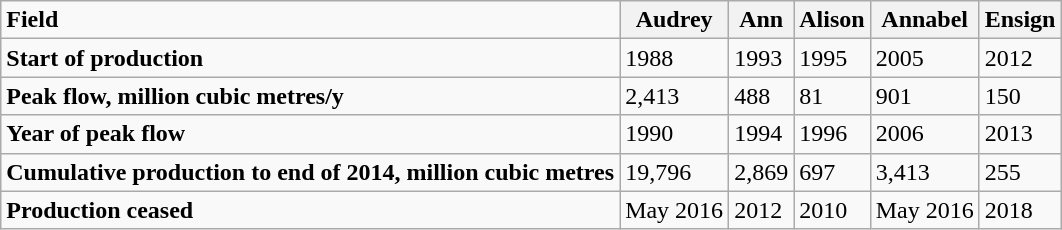<table class="wikitable">
<tr>
<td><strong>Field</strong></td>
<th>Audrey</th>
<th>Ann</th>
<th>Alison</th>
<th>Annabel</th>
<th>Ensign</th>
</tr>
<tr>
<td><strong>Start of production</strong></td>
<td>1988</td>
<td>1993</td>
<td>1995</td>
<td>2005</td>
<td>2012</td>
</tr>
<tr>
<td><strong>Peak flow, million cubic metres/y</strong></td>
<td>2,413</td>
<td>488</td>
<td>81</td>
<td>901</td>
<td>150</td>
</tr>
<tr>
<td><strong>Year of peak flow</strong></td>
<td>1990</td>
<td>1994</td>
<td>1996</td>
<td>2006</td>
<td>2013</td>
</tr>
<tr>
<td><strong>Cumulative production to end of 2014, million cubic  metres</strong></td>
<td>19,796</td>
<td>2,869</td>
<td>697</td>
<td>3,413</td>
<td>255</td>
</tr>
<tr>
<td><strong>Production ceased</strong></td>
<td>May 2016</td>
<td>2012</td>
<td>2010</td>
<td>May 2016</td>
<td>2018</td>
</tr>
</table>
